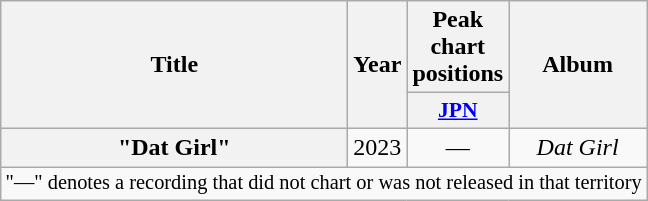<table class="wikitable plainrowheaders" style="text-align:center;">
<tr>
<th rowspan="2" scope="col" style="width:14em;">Title</th>
<th rowspan="2" scope="col" style="width:2em;">Year</th>
<th scope="col">Peak chart positions</th>
<th rowspan="2">Album</th>
</tr>
<tr>
<th scope="col" style="width:2.5em;font-size:90%;"><a href='#'>JPN</a></th>
</tr>
<tr>
<th scope="row">"Dat Girl"</th>
<td>2023</td>
<td>—</td>
<td><em>Dat Girl</em></td>
</tr>
<tr>
<td colspan="4" style="font-size:85%">"—" denotes a recording that did not chart or was not released in that territory</td>
</tr>
</table>
